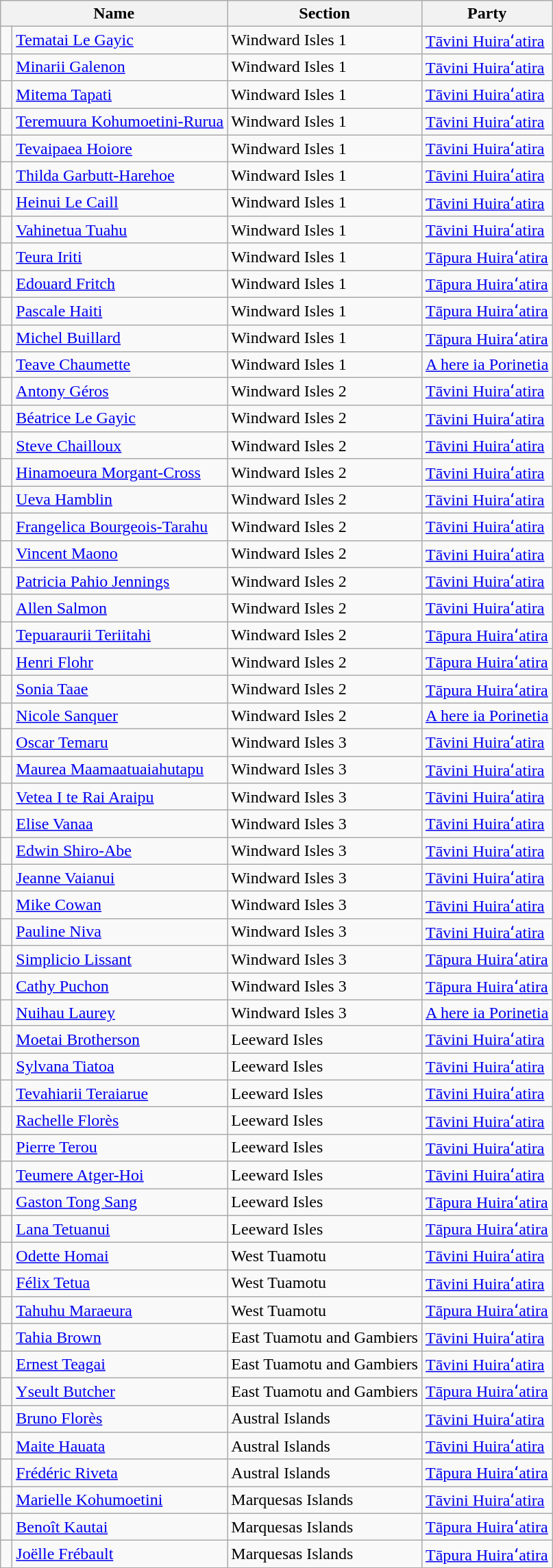<table class="wikitable sortable">
<tr>
<th colspan=2>Name</th>
<th>Section</th>
<th>Party</th>
</tr>
<tr>
<td bgcolor=> </td>
<td><a href='#'>Tematai Le Gayic</a></td>
<td>Windward Isles 1</td>
<td><a href='#'>Tāvini Huiraʻatira</a></td>
</tr>
<tr>
<td bgcolor=> </td>
<td><a href='#'>Minarii Galenon</a></td>
<td>Windward Isles 1</td>
<td><a href='#'>Tāvini Huiraʻatira</a></td>
</tr>
<tr>
<td bgcolor=> </td>
<td><a href='#'>Mitema Tapati</a></td>
<td>Windward Isles 1</td>
<td><a href='#'>Tāvini Huiraʻatira</a></td>
</tr>
<tr>
<td bgcolor=> </td>
<td><a href='#'>Teremuura Kohumoetini-Rurua</a></td>
<td>Windward Isles 1</td>
<td><a href='#'>Tāvini Huiraʻatira</a></td>
</tr>
<tr>
<td bgcolor=> </td>
<td><a href='#'>Tevaipaea Hoiore</a></td>
<td>Windward Isles 1</td>
<td><a href='#'>Tāvini Huiraʻatira</a></td>
</tr>
<tr>
<td bgcolor=> </td>
<td><a href='#'>Thilda Garbutt-Harehoe</a></td>
<td>Windward Isles 1</td>
<td><a href='#'>Tāvini Huiraʻatira</a></td>
</tr>
<tr>
<td bgcolor=> </td>
<td><a href='#'>Heinui Le Caill</a></td>
<td>Windward Isles 1</td>
<td><a href='#'>Tāvini Huiraʻatira</a></td>
</tr>
<tr>
<td bgcolor=> </td>
<td><a href='#'>Vahinetua Tuahu</a></td>
<td>Windward Isles 1</td>
<td><a href='#'>Tāvini Huiraʻatira</a></td>
</tr>
<tr>
<td bgcolor=> </td>
<td><a href='#'>Teura Iriti</a></td>
<td>Windward Isles 1</td>
<td><a href='#'>Tāpura Huiraʻatira</a></td>
</tr>
<tr>
<td bgcolor=> </td>
<td><a href='#'>Edouard Fritch</a></td>
<td>Windward Isles 1</td>
<td><a href='#'>Tāpura Huiraʻatira</a></td>
</tr>
<tr>
<td bgcolor=> </td>
<td><a href='#'>Pascale Haiti</a></td>
<td>Windward Isles 1</td>
<td><a href='#'>Tāpura Huiraʻatira</a></td>
</tr>
<tr>
<td bgcolor=> </td>
<td><a href='#'>Michel Buillard</a></td>
<td>Windward Isles 1</td>
<td><a href='#'>Tāpura Huiraʻatira</a></td>
</tr>
<tr>
<td bgcolor=> </td>
<td><a href='#'>Teave Chaumette</a></td>
<td>Windward Isles 1</td>
<td><a href='#'>A here ia Porinetia</a></td>
</tr>
<tr>
<td bgcolor=> </td>
<td><a href='#'>Antony Géros</a></td>
<td>Windward Isles 2</td>
<td><a href='#'>Tāvini Huiraʻatira</a></td>
</tr>
<tr>
<td bgcolor=> </td>
<td><a href='#'>Béatrice Le Gayic</a></td>
<td>Windward Isles 2</td>
<td><a href='#'>Tāvini Huiraʻatira</a></td>
</tr>
<tr>
<td bgcolor=> </td>
<td><a href='#'>Steve Chailloux</a></td>
<td>Windward Isles 2</td>
<td><a href='#'>Tāvini Huiraʻatira</a></td>
</tr>
<tr>
<td bgcolor=> </td>
<td><a href='#'>Hinamoeura Morgant-Cross</a></td>
<td>Windward Isles 2</td>
<td><a href='#'>Tāvini Huiraʻatira</a></td>
</tr>
<tr>
<td bgcolor=> </td>
<td><a href='#'>Ueva Hamblin</a></td>
<td>Windward Isles 2</td>
<td><a href='#'>Tāvini Huiraʻatira</a></td>
</tr>
<tr>
<td bgcolor=> </td>
<td><a href='#'>Frangelica Bourgeois-Tarahu</a></td>
<td>Windward Isles 2</td>
<td><a href='#'>Tāvini Huiraʻatira</a></td>
</tr>
<tr>
<td bgcolor=> </td>
<td><a href='#'>Vincent Maono</a></td>
<td>Windward Isles 2</td>
<td><a href='#'>Tāvini Huiraʻatira</a></td>
</tr>
<tr>
<td bgcolor=> </td>
<td><a href='#'>Patricia Pahio Jennings</a></td>
<td>Windward Isles 2</td>
<td><a href='#'>Tāvini Huiraʻatira</a></td>
</tr>
<tr>
<td bgcolor=> </td>
<td><a href='#'>Allen Salmon</a></td>
<td>Windward Isles 2</td>
<td><a href='#'>Tāvini Huiraʻatira</a></td>
</tr>
<tr>
<td bgcolor=> </td>
<td><a href='#'>Tepuaraurii Teriitahi</a></td>
<td>Windward Isles 2</td>
<td><a href='#'>Tāpura Huiraʻatira</a></td>
</tr>
<tr>
<td bgcolor=> </td>
<td><a href='#'>Henri Flohr</a></td>
<td>Windward Isles 2</td>
<td><a href='#'>Tāpura Huiraʻatira</a></td>
</tr>
<tr>
<td bgcolor=> </td>
<td><a href='#'>Sonia Taae</a></td>
<td>Windward Isles 2</td>
<td><a href='#'>Tāpura Huiraʻatira</a></td>
</tr>
<tr>
<td bgcolor=> </td>
<td><a href='#'>Nicole Sanquer</a></td>
<td>Windward Isles 2</td>
<td><a href='#'>A here ia Porinetia</a></td>
</tr>
<tr>
<td bgcolor=> </td>
<td><a href='#'>Oscar Temaru</a></td>
<td>Windward Isles 3</td>
<td><a href='#'>Tāvini Huiraʻatira</a></td>
</tr>
<tr>
<td bgcolor=> </td>
<td><a href='#'>Maurea Maamaatuaiahutapu</a></td>
<td>Windward Isles 3</td>
<td><a href='#'>Tāvini Huiraʻatira</a></td>
</tr>
<tr>
<td bgcolor=> </td>
<td><a href='#'>Vetea I te Rai Araipu</a></td>
<td>Windward Isles 3</td>
<td><a href='#'>Tāvini Huiraʻatira</a></td>
</tr>
<tr>
<td bgcolor=> </td>
<td><a href='#'>Elise Vanaa</a></td>
<td>Windward Isles 3</td>
<td><a href='#'>Tāvini Huiraʻatira</a></td>
</tr>
<tr>
<td bgcolor=> </td>
<td><a href='#'>Edwin Shiro-Abe</a></td>
<td>Windward Isles 3</td>
<td><a href='#'>Tāvini Huiraʻatira</a></td>
</tr>
<tr>
<td bgcolor=> </td>
<td><a href='#'>Jeanne Vaianui</a></td>
<td>Windward Isles 3</td>
<td><a href='#'>Tāvini Huiraʻatira</a></td>
</tr>
<tr>
<td bgcolor=> </td>
<td><a href='#'>Mike Cowan</a></td>
<td>Windward Isles 3</td>
<td><a href='#'>Tāvini Huiraʻatira</a></td>
</tr>
<tr>
<td bgcolor=> </td>
<td><a href='#'>Pauline Niva</a></td>
<td>Windward Isles 3</td>
<td><a href='#'>Tāvini Huiraʻatira</a></td>
</tr>
<tr>
<td bgcolor=> </td>
<td><a href='#'>Simplicio Lissant</a></td>
<td>Windward Isles 3</td>
<td><a href='#'>Tāpura Huiraʻatira</a></td>
</tr>
<tr>
<td bgcolor=> </td>
<td><a href='#'>Cathy Puchon</a></td>
<td>Windward Isles 3</td>
<td><a href='#'>Tāpura Huiraʻatira</a></td>
</tr>
<tr>
<td bgcolor=> </td>
<td><a href='#'>Nuihau Laurey</a></td>
<td>Windward Isles 3</td>
<td><a href='#'>A here ia Porinetia</a></td>
</tr>
<tr>
<td bgcolor=> </td>
<td><a href='#'>Moetai Brotherson</a></td>
<td>Leeward Isles</td>
<td><a href='#'>Tāvini Huiraʻatira</a></td>
</tr>
<tr>
<td bgcolor=> </td>
<td><a href='#'>Sylvana Tiatoa</a></td>
<td>Leeward Isles</td>
<td><a href='#'>Tāvini Huiraʻatira</a></td>
</tr>
<tr>
<td bgcolor=> </td>
<td><a href='#'>Tevahiarii Teraiarue</a></td>
<td>Leeward Isles</td>
<td><a href='#'>Tāvini Huiraʻatira</a></td>
</tr>
<tr>
<td bgcolor=> </td>
<td><a href='#'>Rachelle Florès</a></td>
<td>Leeward Isles</td>
<td><a href='#'>Tāvini Huiraʻatira</a></td>
</tr>
<tr>
<td bgcolor=> </td>
<td><a href='#'>Pierre Terou</a></td>
<td>Leeward Isles</td>
<td><a href='#'>Tāvini Huiraʻatira</a></td>
</tr>
<tr>
<td bgcolor=> </td>
<td><a href='#'>Teumere Atger-Hoi</a></td>
<td>Leeward Isles</td>
<td><a href='#'>Tāvini Huiraʻatira</a></td>
</tr>
<tr>
<td bgcolor=> </td>
<td><a href='#'>Gaston Tong Sang</a></td>
<td>Leeward Isles</td>
<td><a href='#'>Tāpura Huiraʻatira</a></td>
</tr>
<tr>
<td bgcolor=> </td>
<td><a href='#'>Lana Tetuanui</a></td>
<td>Leeward Isles</td>
<td><a href='#'>Tāpura Huiraʻatira</a></td>
</tr>
<tr>
<td bgcolor=> </td>
<td><a href='#'>Odette Homai</a></td>
<td>West Tuamotu</td>
<td><a href='#'>Tāvini Huiraʻatira</a></td>
</tr>
<tr>
<td bgcolor=> </td>
<td><a href='#'>Félix Tetua</a></td>
<td>West Tuamotu</td>
<td><a href='#'>Tāvini Huiraʻatira</a></td>
</tr>
<tr>
<td bgcolor=> </td>
<td><a href='#'>Tahuhu Maraeura</a></td>
<td>West Tuamotu</td>
<td><a href='#'>Tāpura Huiraʻatira</a></td>
</tr>
<tr>
<td bgcolor=> </td>
<td><a href='#'>Tahia Brown</a></td>
<td>East Tuamotu and Gambiers</td>
<td><a href='#'>Tāvini Huiraʻatira</a></td>
</tr>
<tr>
<td bgcolor=> </td>
<td><a href='#'>Ernest Teagai</a></td>
<td>East Tuamotu and Gambiers</td>
<td><a href='#'>Tāvini Huiraʻatira</a></td>
</tr>
<tr>
<td bgcolor=> </td>
<td><a href='#'>Yseult Butcher</a></td>
<td>East Tuamotu and Gambiers</td>
<td><a href='#'>Tāpura Huiraʻatira</a></td>
</tr>
<tr>
<td bgcolor=> </td>
<td><a href='#'>Bruno Florès</a></td>
<td>Austral Islands</td>
<td><a href='#'>Tāvini Huiraʻatira</a></td>
</tr>
<tr>
<td bgcolor=> </td>
<td><a href='#'>Maite Hauata</a></td>
<td>Austral Islands</td>
<td><a href='#'>Tāvini Huiraʻatira</a></td>
</tr>
<tr>
<td bgcolor=> </td>
<td><a href='#'>Frédéric Riveta</a></td>
<td>Austral Islands</td>
<td><a href='#'>Tāpura Huiraʻatira</a></td>
</tr>
<tr>
<td bgcolor=> </td>
<td><a href='#'>Marielle Kohumoetini</a></td>
<td>Marquesas Islands</td>
<td><a href='#'>Tāvini Huiraʻatira</a></td>
</tr>
<tr>
<td bgcolor=> </td>
<td><a href='#'>Benoît Kautai</a></td>
<td>Marquesas Islands</td>
<td><a href='#'>Tāpura Huiraʻatira</a></td>
</tr>
<tr>
<td bgcolor=> </td>
<td><a href='#'>Joëlle Frébault</a></td>
<td>Marquesas Islands</td>
<td><a href='#'>Tāpura Huiraʻatira</a></td>
</tr>
</table>
